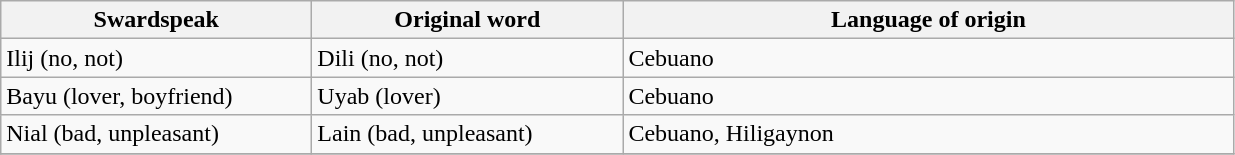<table class="wikitable">
<tr --->
<th scope="col" width="200">Swardspeak</th>
<th scope="col" width="200">Original word</th>
<th scope="col" width="400">Language of origin</th>
</tr>
<tr --->
<td>Ilij (no, not)</td>
<td>Dili (no, not)</td>
<td>Cebuano</td>
</tr>
<tr --->
<td>Bayu (lover, boyfriend)</td>
<td>Uyab (lover)</td>
<td>Cebuano</td>
</tr>
<tr --->
<td>Nial (bad, unpleasant)</td>
<td>Lain (bad, unpleasant)</td>
<td>Cebuano, Hiligaynon</td>
</tr>
<tr --->
</tr>
</table>
